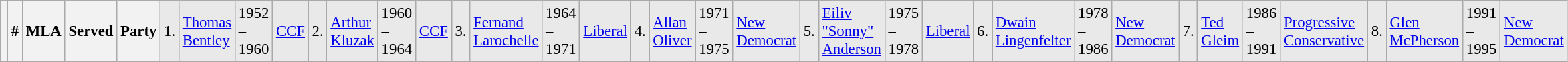<table class="wikitable" style="font-size: 95%; clear:both">
<tr style="background-color:#E9E9E9">
<th></th>
<th style="width: 25px">#</th>
<th style="width: 170px">MLA</th>
<th style="width: 80px">Served</th>
<th style="width: 150px">Party<br></th>
<td>1.</td>
<td><a href='#'>Thomas Bentley</a></td>
<td>1952 – 1960</td>
<td><a href='#'>CCF</a><br></td>
<td>2.</td>
<td><a href='#'>Arthur Kluzak</a></td>
<td>1960 – 1964</td>
<td><a href='#'>CCF</a><br></td>
<td>3.</td>
<td><a href='#'>Fernand Larochelle</a></td>
<td>1964 – 1971</td>
<td><a href='#'>Liberal</a><br></td>
<td>4.</td>
<td><a href='#'>Allan Oliver</a></td>
<td>1971 – 1975</td>
<td><a href='#'>New Democrat</a><br></td>
<td>5.</td>
<td><a href='#'>Eiliv "Sonny" Anderson</a></td>
<td>1975 – 1978</td>
<td><a href='#'>Liberal</a><br></td>
<td>6.</td>
<td><a href='#'>Dwain Lingenfelter</a></td>
<td>1978 – 1986</td>
<td><a href='#'>New Democrat</a><br></td>
<td>7.</td>
<td><a href='#'>Ted Gleim</a></td>
<td>1986 – 1991</td>
<td><a href='#'>Progressive Conservative</a><br></td>
<td>8.</td>
<td><a href='#'>Glen McPherson</a></td>
<td>1991 – 1995</td>
<td><a href='#'>New Democrat</a></td>
</tr>
</table>
